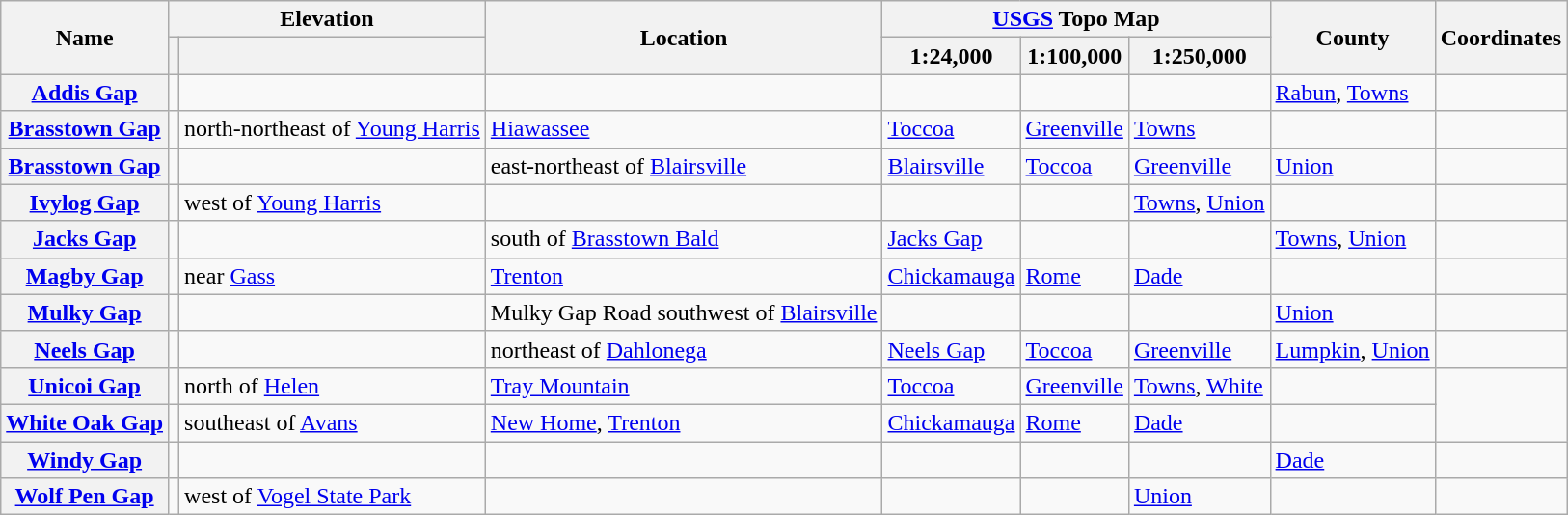<table class="wikitable sortable plainrowheaders">
<tr>
<th rowspan="2">Name</th>
<th colspan="2">Elevation</th>
<th rowspan="2" class="unsortable">Location</th>
<th colspan="3"><a href='#'>USGS</a> Topo Map</th>
<th rowspan="2" class="unsortable">County</th>
<th rowspan="2" class="unsortable">Coordinates</th>
</tr>
<tr>
<th></th>
<th></th>
<th>1:24,000</th>
<th>1:100,000</th>
<th>1:250,000</th>
</tr>
<tr>
<th scope="row"><a href='#'>Addis Gap</a></th>
<td></td>
<td></td>
<td></td>
<td></td>
<td></td>
<td></td>
<td><a href='#'>Rabun</a>, <a href='#'>Towns</a></td>
<td></td>
</tr>
<tr>
<th scope="row"><a href='#'>Brasstown Gap</a></th>
<td></td>
<td> north-northeast of <a href='#'>Young Harris</a></td>
<td><a href='#'>Hiawassee</a></td>
<td><a href='#'>Toccoa</a></td>
<td><a href='#'>Greenville</a></td>
<td><a href='#'>Towns</a></td>
<td></td>
</tr>
<tr>
<th scope="row"><a href='#'>Brasstown Gap</a></th>
<td></td>
<td></td>
<td> east-northeast of <a href='#'>Blairsville</a></td>
<td><a href='#'>Blairsville</a></td>
<td><a href='#'>Toccoa</a></td>
<td><a href='#'>Greenville</a></td>
<td><a href='#'>Union</a></td>
<td></td>
</tr>
<tr>
<th scope="row"><a href='#'>Ivylog Gap</a></th>
<td></td>
<td> west of <a href='#'>Young Harris</a></td>
<td></td>
<td></td>
<td></td>
<td><a href='#'>Towns</a>, <a href='#'>Union</a></td>
<td></td>
</tr>
<tr>
<th scope="row"><a href='#'>Jacks Gap</a></th>
<td></td>
<td></td>
<td> south of <a href='#'>Brasstown Bald</a></td>
<td><a href='#'>Jacks Gap</a></td>
<td></td>
<td></td>
<td><a href='#'>Towns</a>, <a href='#'>Union</a></td>
<td></td>
</tr>
<tr>
<th scope="row"><a href='#'>Magby Gap</a></th>
<td></td>
<td> near <a href='#'>Gass</a></td>
<td><a href='#'>Trenton</a></td>
<td><a href='#'>Chickamauga</a></td>
<td><a href='#'>Rome</a></td>
<td><a href='#'>Dade</a></td>
<td></td>
</tr>
<tr>
<th scope="row"><a href='#'>Mulky Gap</a></th>
<td></td>
<td></td>
<td>Mulky Gap Road southwest of <a href='#'>Blairsville</a></td>
<td></td>
<td></td>
<td></td>
<td><a href='#'>Union</a></td>
<td></td>
</tr>
<tr>
<th scope="row"><a href='#'>Neels Gap</a></th>
<td></td>
<td></td>
<td> northeast of <a href='#'>Dahlonega</a></td>
<td><a href='#'>Neels Gap</a></td>
<td><a href='#'>Toccoa</a></td>
<td><a href='#'>Greenville</a></td>
<td><a href='#'>Lumpkin</a>, <a href='#'>Union</a></td>
<td></td>
</tr>
<tr>
<th scope="row"><a href='#'>Unicoi Gap</a></th>
<td></td>
<td> north of <a href='#'>Helen</a></td>
<td><a href='#'>Tray Mountain</a></td>
<td><a href='#'>Toccoa</a></td>
<td><a href='#'>Greenville</a></td>
<td><a href='#'>Towns</a>, <a href='#'>White</a></td>
<td></td>
</tr>
<tr>
<th scope="row"><a href='#'>White Oak Gap</a></th>
<td></td>
<td> southeast of <a href='#'>Avans</a></td>
<td><a href='#'>New Home</a>, <a href='#'>Trenton</a></td>
<td><a href='#'>Chickamauga</a></td>
<td><a href='#'>Rome</a></td>
<td><a href='#'>Dade</a></td>
<td></td>
</tr>
<tr>
<th scope="row"><a href='#'>Windy Gap</a></th>
<td></td>
<td></td>
<td></td>
<td></td>
<td></td>
<td></td>
<td><a href='#'>Dade</a></td>
<td></td>
</tr>
<tr>
<th scope="row"><a href='#'>Wolf Pen Gap</a></th>
<td></td>
<td> west of <a href='#'>Vogel State Park</a></td>
<td></td>
<td></td>
<td></td>
<td><a href='#'>Union</a></td>
<td></td>
</tr>
</table>
